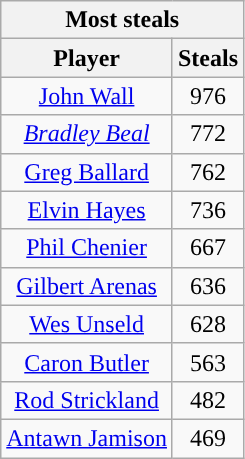<table class="wikitable sortable" style="text-align:center">
<tr>
<th colspan="2" style="text-align:center; ">Most steals</th>
</tr>
<tr>
<th style="text-align:center; ">Player</th>
<th style="text-align:center; ">Steals</th>
</tr>
<tr>
<td><a href='#'>John Wall</a></td>
<td>976</td>
</tr>
<tr>
<td><em><a href='#'>Bradley Beal</a></em></td>
<td>772</td>
</tr>
<tr>
<td><a href='#'>Greg Ballard</a></td>
<td>762</td>
</tr>
<tr>
<td><a href='#'>Elvin Hayes</a></td>
<td>736</td>
</tr>
<tr>
<td><a href='#'>Phil Chenier</a></td>
<td>667</td>
</tr>
<tr>
<td><a href='#'>Gilbert Arenas</a></td>
<td>636</td>
</tr>
<tr>
<td><a href='#'>Wes Unseld</a></td>
<td>628</td>
</tr>
<tr>
<td><a href='#'>Caron Butler</a></td>
<td>563</td>
</tr>
<tr>
<td><a href='#'>Rod Strickland</a></td>
<td>482</td>
</tr>
<tr>
<td><a href='#'>Antawn Jamison</a></td>
<td>469</td>
</tr>
</table>
